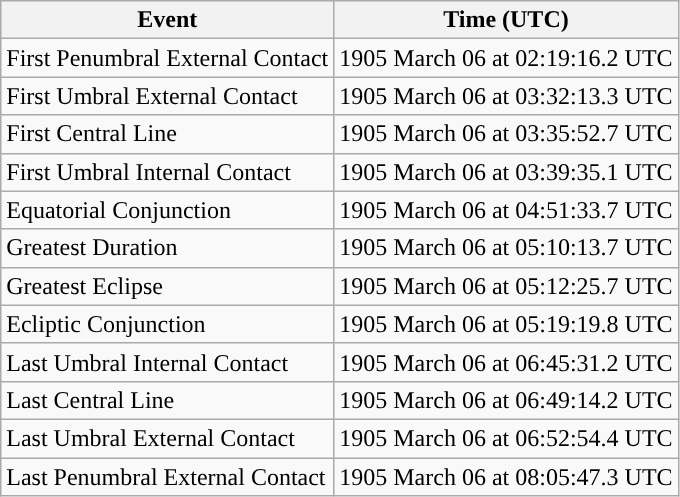<table class="wikitable">
<tr>
<th>Event</th>
<th>Time (UTC)</th>
</tr>
<tr>
<td>First Penumbral External Contact</td>
<td>1905 March 06 at 02:19:16.2 UTC</td>
</tr>
<tr>
<td>First Umbral External Contact</td>
<td>1905 March 06 at 03:32:13.3 UTC</td>
</tr>
<tr>
<td>First Central Line</td>
<td>1905 March 06 at 03:35:52.7 UTC</td>
</tr>
<tr>
<td>First Umbral Internal Contact</td>
<td>1905 March 06 at 03:39:35.1 UTC</td>
</tr>
<tr>
<td>Equatorial Conjunction</td>
<td>1905 March 06 at 04:51:33.7 UTC</td>
</tr>
<tr>
<td>Greatest Duration</td>
<td>1905 March 06 at 05:10:13.7 UTC</td>
</tr>
<tr>
<td>Greatest Eclipse</td>
<td>1905 March 06 at 05:12:25.7 UTC</td>
</tr>
<tr>
<td>Ecliptic Conjunction</td>
<td>1905 March 06 at 05:19:19.8 UTC</td>
</tr>
<tr>
<td>Last Umbral Internal Contact</td>
<td>1905 March 06 at 06:45:31.2 UTC</td>
</tr>
<tr>
<td>Last Central Line</td>
<td>1905 March 06 at 06:49:14.2 UTC</td>
</tr>
<tr>
<td>Last Umbral External Contact</td>
<td>1905 March 06 at 06:52:54.4 UTC</td>
</tr>
<tr>
<td>Last Penumbral External Contact</td>
<td>1905 March 06 at 08:05:47.3 UTC</td>
</tr>
</table>
